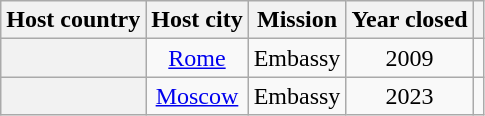<table class="wikitable plainrowheaders" style="text-align:center;">
<tr>
<th scope="col">Host country</th>
<th scope="col">Host city</th>
<th scope="col">Mission</th>
<th scope="col">Year closed</th>
<th scope="col"></th>
</tr>
<tr>
<th scope="row"></th>
<td><a href='#'>Rome</a></td>
<td>Embassy</td>
<td>2009</td>
<td></td>
</tr>
<tr>
<th scope="row"></th>
<td><a href='#'>Moscow</a></td>
<td>Embassy</td>
<td>2023</td>
<td></td>
</tr>
</table>
